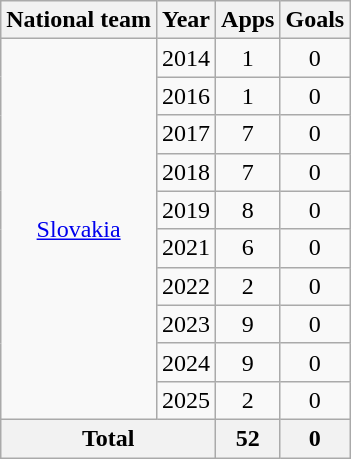<table class="wikitable" style="text-align: center;">
<tr>
<th>National team</th>
<th>Year</th>
<th>Apps</th>
<th>Goals</th>
</tr>
<tr>
<td rowspan="10"><a href='#'>Slovakia</a></td>
<td>2014</td>
<td>1</td>
<td>0</td>
</tr>
<tr>
<td>2016</td>
<td>1</td>
<td>0</td>
</tr>
<tr>
<td>2017</td>
<td>7</td>
<td>0</td>
</tr>
<tr>
<td>2018</td>
<td>7</td>
<td>0</td>
</tr>
<tr>
<td>2019</td>
<td>8</td>
<td>0</td>
</tr>
<tr>
<td>2021</td>
<td>6</td>
<td>0</td>
</tr>
<tr>
<td>2022</td>
<td>2</td>
<td>0</td>
</tr>
<tr>
<td>2023</td>
<td>9</td>
<td>0</td>
</tr>
<tr>
<td>2024</td>
<td>9</td>
<td>0</td>
</tr>
<tr>
<td>2025</td>
<td>2</td>
<td>0</td>
</tr>
<tr>
<th colspan="2">Total</th>
<th>52</th>
<th>0</th>
</tr>
</table>
